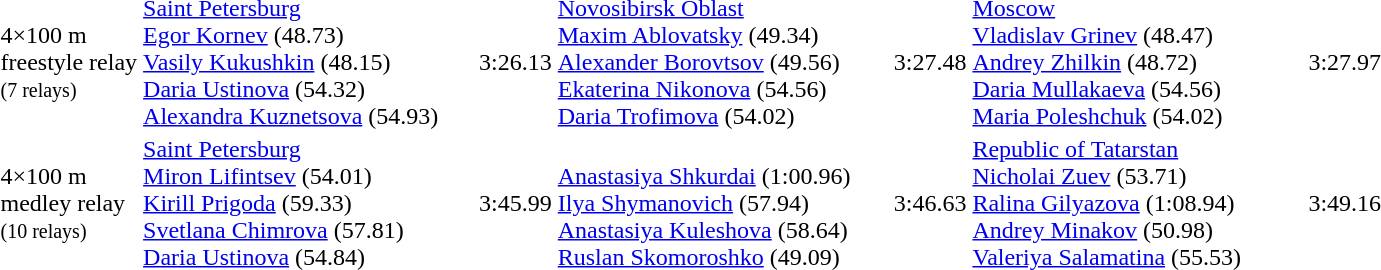<table>
<tr>
<td>4×100 m<br>freestyle relay<br><small>(7 relays)</small></td>
<td width=220><a href='#'>Saint Petersburg</a><br><a href='#'>Egor Kornev</a> (48.73)<br><a href='#'>Vasily Kukushkin</a> (48.15)<br><a href='#'>Daria Ustinova</a> (54.32)<br><a href='#'>Alexandra Kuznetsova</a> (54.93)</td>
<td>3:26.13</td>
<td width=220><a href='#'>Novosibirsk Oblast</a><br><a href='#'>Maxim Ablovatsky</a> (49.34)<br><a href='#'>Alexander Borovtsov</a> (49.56)<br><a href='#'>Ekaterina Nikonova</a> (54.56)<br><a href='#'>Daria Trofimova</a> (54.02)</td>
<td>3:27.48</td>
<td width=220><a href='#'>Moscow</a><br><a href='#'>Vladislav Grinev</a> (48.47)<br><a href='#'>Andrey Zhilkin</a> (48.72)<br><a href='#'>Daria Mullakaeva</a> (54.56)<br><a href='#'>Maria Poleshchuk</a> (54.02)</td>
<td>3:27.97</td>
</tr>
<tr>
<td>4×100 m<br>medley relay<br><small>(10 relays)</small></td>
<td width=220><a href='#'>Saint Petersburg</a><br><a href='#'>Miron Lifintsev</a> (54.01)<br><a href='#'>Kirill Prigoda</a> (59.33)<br><a href='#'>Svetlana Chimrova</a> (57.81)<br><a href='#'>Daria Ustinova</a> (54.84)</td>
<td>3:45.99</td>
<td width=220><br><a href='#'>Anastasiya Shkurdai</a> (1:00.96)<br><a href='#'>Ilya Shymanovich</a> (57.94)<br><a href='#'>Anastasiya Kuleshova</a> (58.64)<br><a href='#'>Ruslan Skomoroshko</a> (49.09)</td>
<td>3:46.63</td>
<td width=220><a href='#'>Republic of Tatarstan</a><br><a href='#'>Nicholai Zuev</a> (53.71)<br><a href='#'>Ralina Gilyazova</a> (1:08.94)<br><a href='#'>Andrey Minakov</a> (50.98)<br><a href='#'>Valeriya Salamatina</a> (55.53)</td>
<td>3:49.16</td>
</tr>
</table>
